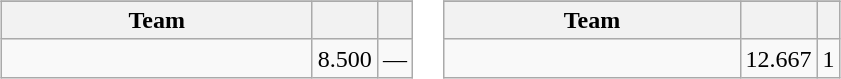<table>
<tr valign=top>
<td><br><table class="wikitable">
<tr>
</tr>
<tr>
<th width=200>Team</th>
<th></th>
<th></th>
</tr>
<tr>
<td><strong></strong></td>
<td align=right>8.500</td>
<td align=center>—</td>
</tr>
</table>
</td>
<td><br><table class="wikitable">
<tr>
</tr>
<tr>
<th width=190>Team</th>
<th></th>
<th></th>
</tr>
<tr>
<td><strong></strong></td>
<td align=right>12.667</td>
<td align=center>1</td>
</tr>
</table>
</td>
</tr>
</table>
